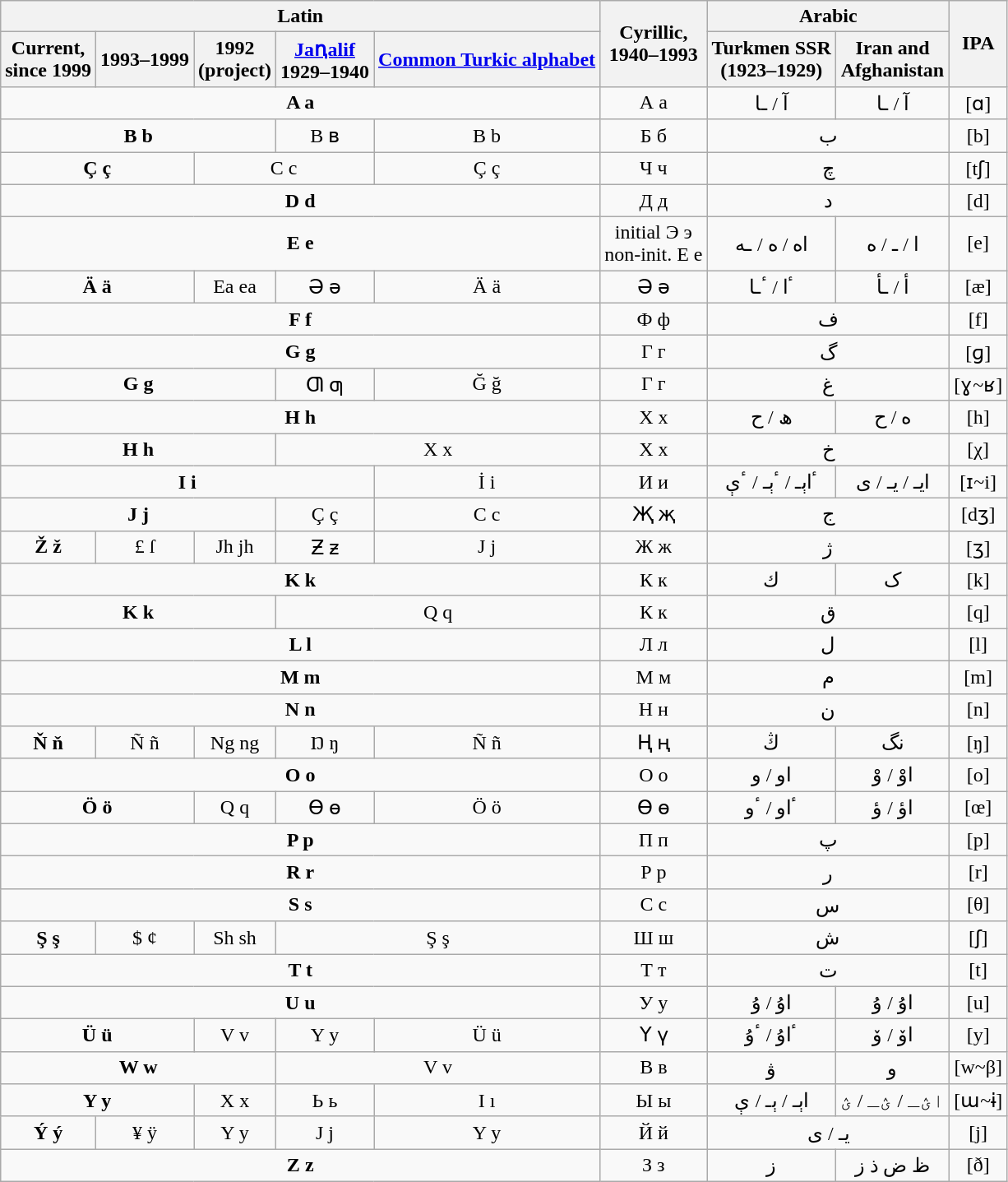<table class="wikitable" style="text-align:center;">
<tr>
<th colspan=5>Latin</th>
<th rowspan=2>Cyrillic,<br>1940–1993</th>
<th colspan=2>Arabic</th>
<th rowspan=2>IPA</th>
</tr>
<tr>
<th>Current,<br>since 1999</th>
<th>1993–1999</th>
<th>1992<br>(project)</th>
<th><a href='#'>Jaꞑalif</a><br>1929–1940</th>
<th><a href='#'>Common Turkic alphabet</a></th>
<th>Turkmen SSR<br>(1923–1929)</th>
<th>Iran and<br>Afghanistan</th>
</tr>
<tr>
<td colspan=5><strong>A a</strong></td>
<td>А а</td>
<td><span>آ / ـا</span></td>
<td><span>آ / ـا</span></td>
<td class="IPA">[ɑ]</td>
</tr>
<tr>
<td colspan=3><strong>B b</strong></td>
<td>B ʙ</td>
<td>B b</td>
<td>Б б</td>
<td colspan=2><span>ب</span></td>
<td class="IPA">[b]</td>
</tr>
<tr>
<td colspan=2><strong>Ç ç</strong></td>
<td colspan=2>C c</td>
<td>Ç ç</td>
<td>Ч ч</td>
<td colspan=2><span>چ</span></td>
<td class="IPA">[tʃ]</td>
</tr>
<tr>
<td colspan=5><strong>D d</strong></td>
<td>Д д</td>
<td colspan=2><span>د</span></td>
<td class="IPA">[d]</td>
</tr>
<tr>
<td colspan=5><strong>E e</strong></td>
<td>initial Э э<br>non-init. Е е</td>
<td><span>اە / ە / ـە</span></td>
<td><span> ا / ـ / ه</span></td>
<td class="IPA">[e]</td>
</tr>
<tr>
<td colspan=2><strong>Ä ä</strong></td>
<td>Ea ea</td>
<td>Ә ә</td>
<td>Ä ä</td>
<td>Ә ә</td>
<td><span>ٴا / ٴـا</span></td>
<td><span> أ / ـأ</span></td>
<td class="IPA">[æ]</td>
</tr>
<tr>
<td colspan=5><strong>F f</strong></td>
<td>Ф ф</td>
<td colspan=2><span>ف</span></td>
<td class="IPA">[f]</td>
</tr>
<tr>
<td colspan=5><strong>G g</strong></td>
<td>Г г</td>
<td colspan=2><span>گ</span></td>
<td class="IPA">[ɡ]</td>
</tr>
<tr>
<td colspan=3><strong>G g</strong></td>
<td>Ƣ ƣ</td>
<td>Ğ ğ</td>
<td>Г г</td>
<td colspan=2><span>غ</span></td>
<td class="IPA">[ɣ~ʁ]</td>
</tr>
<tr>
<td colspan=5><strong>H h</strong></td>
<td>Х х</td>
<td><span>ھ / ح</span></td>
<td><span> ە / ح</span></td>
<td class="IPA">[h]</td>
</tr>
<tr>
<td colspan=3><strong>H h</strong></td>
<td colspan=2>X x</td>
<td>Х х</td>
<td colspan=2><span>خ</span></td>
<td class="IPA">[χ]</td>
</tr>
<tr>
<td colspan=4><strong>I i</strong></td>
<td>İ i</td>
<td>И и</td>
<td><span>ٴاېـ /  ٴېـ /  ٴې</span></td>
<td><span>ایـ / یـ / ی</span></td>
<td class="IPA">[ɪ~i]</td>
</tr>
<tr>
<td colspan=3><strong>J j</strong></td>
<td>Ç ç</td>
<td>C c</td>
<td>Җ җ</td>
<td colspan=2><span>ج</span></td>
<td class="IPA">[dʒ]</td>
</tr>
<tr>
<td><strong>Ž ž</strong></td>
<td>£ ſ</td>
<td>Jh jh</td>
<td>Ƶ ƶ</td>
<td>J j</td>
<td>Ж ж</td>
<td colspan=2><span>ژ</span></td>
<td class="IPA">[ʒ]</td>
</tr>
<tr>
<td colspan=5><strong>K k</strong></td>
<td>К к</td>
<td><span>ك </span></td>
<td><span> ک</span></td>
<td class="IPA">[k]</td>
</tr>
<tr>
<td colspan=3><strong>K k</strong></td>
<td colspan=2>Q q</td>
<td>К к</td>
<td colspan=2><span>ق</span></td>
<td class="IPA">[q]</td>
</tr>
<tr>
<td colspan=5><strong>L l</strong></td>
<td>Л л</td>
<td colspan=2><span>ل</span></td>
<td class="IPA">[l]</td>
</tr>
<tr>
<td colspan=5><strong>M m</strong></td>
<td>М м</td>
<td colspan=2><span>م</span></td>
<td class="IPA">[m]</td>
</tr>
<tr>
<td colspan=5><strong>N n</strong></td>
<td>Н н</td>
<td colspan=2><span>ن</span></td>
<td class="IPA">[n]</td>
</tr>
<tr>
<td><strong>Ň ň</strong></td>
<td>Ñ ñ</td>
<td>Ng ng</td>
<td>Ŋ ŋ</td>
<td>Ñ ñ</td>
<td>Ң ң</td>
<td><span>ڭ</span></td>
<td><span>نگ</span></td>
<td class="IPA">[ŋ]</td>
</tr>
<tr>
<td colspan=5><strong>O o</strong></td>
<td>О о</td>
<td><span>او / و</span></td>
<td><span>اوْ / وْ</span></td>
<td class="IPA">[o]</td>
</tr>
<tr>
<td colspan=2><strong>Ö ö</strong></td>
<td>Q q</td>
<td>Ө ө</td>
<td>Ö ö</td>
<td>Ө ө</td>
<td><span>ٴاو / ٴو</span></td>
<td><span>اؤ / ؤ</span></td>
<td class="IPA">[œ]</td>
</tr>
<tr>
<td colspan=5><strong>P p</strong></td>
<td>П п</td>
<td colspan=2><span>پ</span></td>
<td class="IPA">[p]</td>
</tr>
<tr>
<td colspan=5><strong>R r</strong></td>
<td>Р р</td>
<td colspan=2><span>ر</span></td>
<td class="IPA">[r]</td>
</tr>
<tr>
<td colspan=5><strong>S s</strong></td>
<td>С с</td>
<td colspan=2><span>س</span></td>
<td class="IPA">[θ]</td>
</tr>
<tr>
<td><strong>Ş ş</strong></td>
<td>$ ¢</td>
<td>Sh sh</td>
<td colspan=2>Ş ş</td>
<td>Ш ш</td>
<td colspan=2><span>ش</span></td>
<td class="IPA">[ʃ]</td>
</tr>
<tr>
<td colspan=5><strong>T t</strong></td>
<td>Т т</td>
<td colspan=2><span>ت</span></td>
<td class="IPA">[t]</td>
</tr>
<tr>
<td colspan=5><strong>U u</strong></td>
<td>У у</td>
<td><span>اۇ / ۇ</span></td>
<td><span>اۇ / ۇ </span></td>
<td class="IPA">[u]</td>
</tr>
<tr>
<td colspan=2><strong>Ü ü</strong></td>
<td>V v</td>
<td>Y y</td>
<td>Ü ü</td>
<td>Ү ү</td>
<td><span>ٴاۇ / ٴۇ</span></td>
<td><span>اۆ / ۆ</span></td>
<td class="IPA">[y]</td>
</tr>
<tr>
<td colspan=3><strong>W w</strong></td>
<td colspan=2>V v</td>
<td>В в</td>
<td><span>ۋ</span></td>
<td><span>و</span></td>
<td class="IPA">[w~β]</td>
</tr>
<tr>
<td colspan=2><strong>Y y</strong></td>
<td>X x</td>
<td>Ь ь</td>
<td>I ı</td>
<td>Ы ы</td>
<td><span>اېـ /  ېـ /  ې</span></td>
<td><span>اؽـ / ؽـ / ؽ</span></td>
<td class="IPA">[ɯ~ɨ]</td>
</tr>
<tr>
<td><strong>Ý ý</strong></td>
<td>¥ ÿ</td>
<td>Y y</td>
<td>J j</td>
<td>Y y</td>
<td>Й й</td>
<td colspan=2><span>یـ / ی</span></td>
<td class="IPA">[j]</td>
</tr>
<tr>
<td colspan=5><strong>Z z</strong></td>
<td>З з</td>
<td><span>ز</span></td>
<td><span>ظ ض ذ ز</span></td>
<td class="IPA">[ð]</td>
</tr>
</table>
